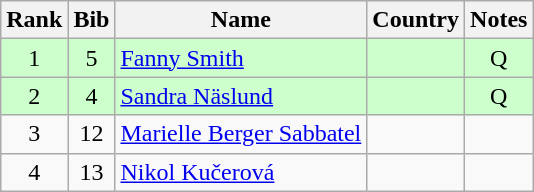<table class="wikitable" style="text-align:center;">
<tr>
<th>Rank</th>
<th>Bib</th>
<th>Name</th>
<th>Country</th>
<th>Notes</th>
</tr>
<tr bgcolor=ccffcc>
<td>1</td>
<td>5</td>
<td align=left><a href='#'>Fanny Smith</a></td>
<td align="left"></td>
<td>Q</td>
</tr>
<tr bgcolor=ccffcc>
<td>2</td>
<td>4</td>
<td align=left><a href='#'>Sandra Näslund</a></td>
<td align="left"></td>
<td>Q</td>
</tr>
<tr>
<td>3</td>
<td>12</td>
<td align=left><a href='#'>Marielle Berger Sabbatel</a></td>
<td align="left"></td>
<td></td>
</tr>
<tr>
<td>4</td>
<td>13</td>
<td align=left><a href='#'>Nikol Kučerová</a></td>
<td align="left"></td>
<td></td>
</tr>
</table>
